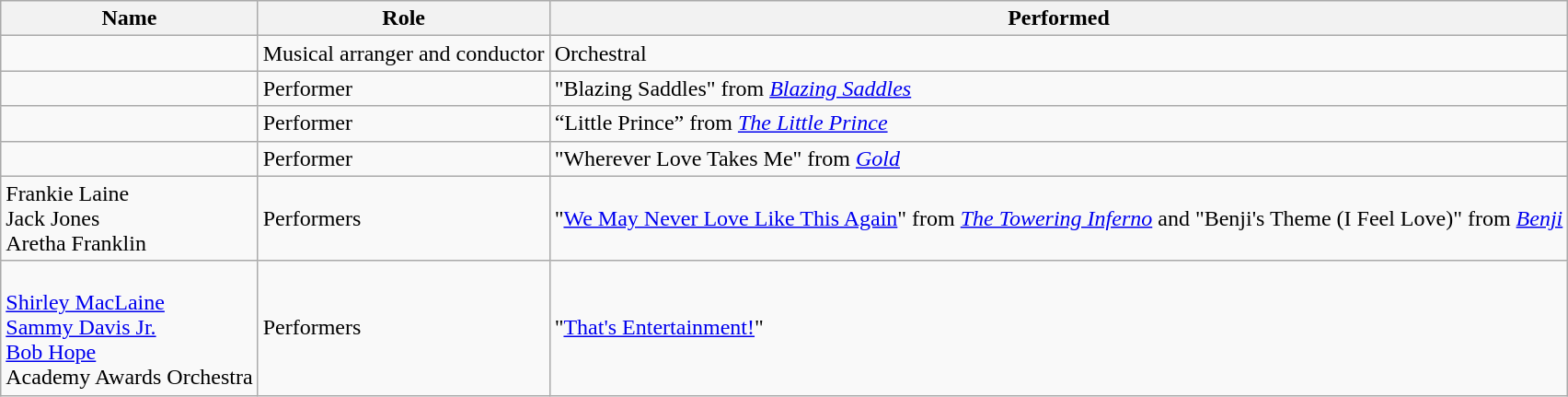<table class="wikitable sortable">
<tr>
<th>Name</th>
<th>Role</th>
<th>Performed</th>
</tr>
<tr>
<td></td>
<td>Musical arranger and conductor</td>
<td>Orchestral</td>
</tr>
<tr>
<td></td>
<td>Performer</td>
<td>"Blazing Saddles" from <em><a href='#'>Blazing Saddles</a></em></td>
</tr>
<tr>
<td></td>
<td>Performer</td>
<td>“Little Prince” from <em><a href='#'>The Little Prince</a></em></td>
</tr>
<tr>
<td></td>
<td>Performer</td>
<td>"Wherever Love Takes Me" from <em><a href='#'>Gold</a></em></td>
</tr>
<tr>
<td>Frankie Laine<br>Jack Jones<br>Aretha Franklin</td>
<td>Performers</td>
<td>"<a href='#'>We May Never Love Like This Again</a>" from <em><a href='#'>The Towering Inferno</a></em> and "Benji's Theme (I Feel Love)" from <em><a href='#'>Benji</a></em></td>
</tr>
<tr>
<td><br><a href='#'>Shirley MacLaine</a><br><a href='#'>Sammy Davis Jr.</a><br><a href='#'>Bob Hope</a><br>Academy Awards Orchestra</td>
<td>Performers</td>
<td>"<a href='#'>That's Entertainment!</a>"</td>
</tr>
</table>
